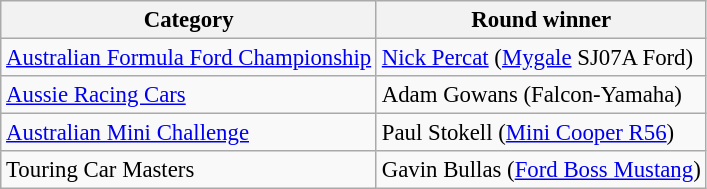<table class="wikitable" style="font-size: 95%;">
<tr>
<th>Category</th>
<th>Round winner</th>
</tr>
<tr>
<td><a href='#'>Australian Formula Ford Championship</a></td>
<td><a href='#'>Nick Percat</a> (<a href='#'>Mygale</a> SJ07A Ford)</td>
</tr>
<tr>
<td><a href='#'>Aussie Racing Cars</a></td>
<td>Adam Gowans (Falcon-Yamaha)</td>
</tr>
<tr>
<td><a href='#'>Australian Mini Challenge</a></td>
<td>Paul Stokell (<a href='#'>Mini Cooper R56</a>)</td>
</tr>
<tr>
<td>Touring Car Masters</td>
<td>Gavin Bullas (<a href='#'>Ford Boss Mustang</a>)</td>
</tr>
</table>
